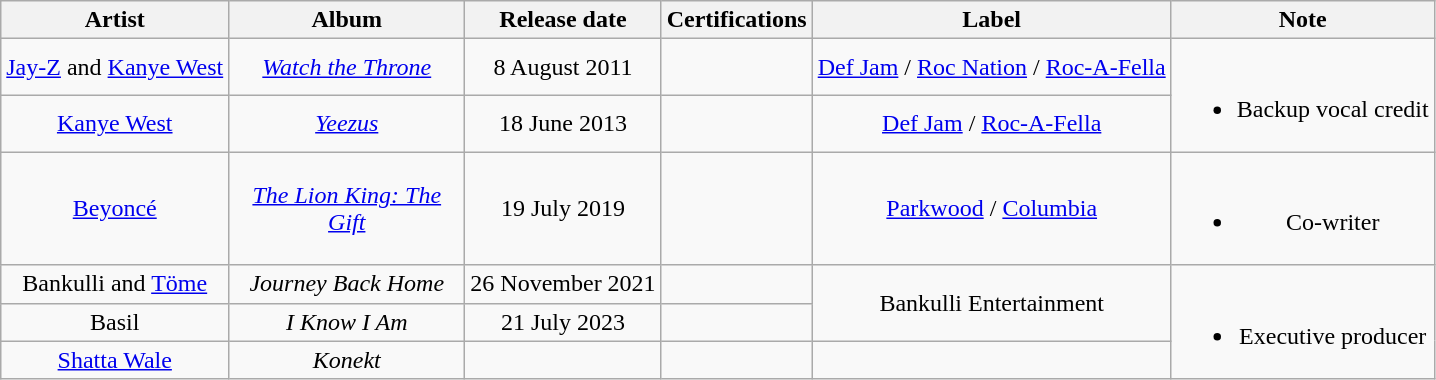<table class="wikitable plainrowheaders" style="text-align:center;" border="1">
<tr>
<th>Artist</th>
<th width="150">Album</th>
<th>Release date</th>
<th>Certifications</th>
<th>Label</th>
<th>Note</th>
</tr>
<tr>
<td><a href='#'>Jay-Z</a> and <a href='#'>Kanye West</a></td>
<td><em><a href='#'>Watch the Throne</a></em></td>
<td>8 August 2011</td>
<td></td>
<td><a href='#'>Def Jam</a> / <a href='#'>Roc Nation</a> / <a href='#'>Roc-A-Fella</a></td>
<td rowspan="2"><br><ul><li>Backup vocal credit</li></ul></td>
</tr>
<tr>
<td><a href='#'>Kanye West</a></td>
<td><em><a href='#'>Yeezus</a></em></td>
<td>18 June 2013</td>
<td></td>
<td><a href='#'>Def Jam</a> / <a href='#'>Roc-A-Fella</a></td>
</tr>
<tr>
<td><a href='#'>Beyoncé</a></td>
<td><em><a href='#'>The Lion King: The Gift</a></em></td>
<td>19 July 2019</td>
<td></td>
<td><a href='#'>Parkwood</a> / <a href='#'>Columbia</a></td>
<td><br><ul><li>Co-writer</li></ul></td>
</tr>
<tr>
<td>Bankulli and <a href='#'>Töme</a></td>
<td><em>Journey Back Home</em></td>
<td>26 November 2021</td>
<td></td>
<td rowspan="2">Bankulli Entertainment</td>
<td rowspan="3"><br><ul><li>Executive producer</li></ul></td>
</tr>
<tr>
<td>Basil</td>
<td><em>I Know I Am</em></td>
<td>21 July 2023</td>
<td></td>
</tr>
<tr>
<td><a href='#'>Shatta Wale</a></td>
<td><em>Konekt</em></td>
<td></td>
<td></td>
<td></td>
</tr>
</table>
